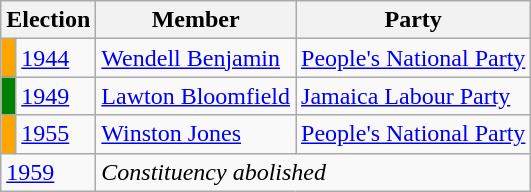<table class="wikitable">
<tr>
<th colspan="2">Election</th>
<th>Member</th>
<th>Party</th>
</tr>
<tr>
<td style="background-color: orange"></td>
<td><a href='#'>1944</a></td>
<td><a href='#'>Wendell Benjamin</a></td>
<td><a href='#'>People's National Party</a></td>
</tr>
<tr>
<td style="background-color: green"></td>
<td><a href='#'>1949</a></td>
<td><a href='#'>Lawton Bloomfield</a></td>
<td><a href='#'>Jamaica Labour Party</a></td>
</tr>
<tr>
<td style="background-color: orange"></td>
<td><a href='#'>1955</a></td>
<td><a href='#'>Winston Jones</a></td>
<td><a href='#'>People's National Party</a></td>
</tr>
<tr>
<td colspan="2"><a href='#'>1959</a></td>
<td colspan="2"><em>Constituency abolished</em></td>
</tr>
</table>
